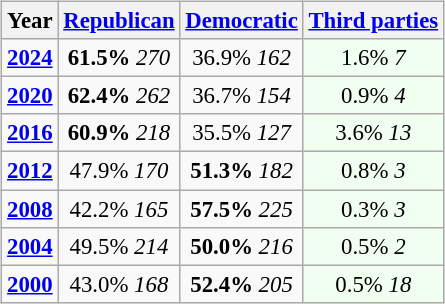<table class="wikitable" style="float:right; margin: 1em 1em 1em 0; font-size: 95%;">
<tr>
<th>Year</th>
<th><a href='#'>Republican</a></th>
<th><a href='#'>Democratic</a></th>
<th><a href='#'>Third parties</a></th>
</tr>
<tr>
<td style="text-align:center;" ><strong><a href='#'>2024</a></strong></td>
<td style="text-align:center;" ><strong>61.5%</strong> <em>270</em></td>
<td style="text-align:center;" >36.9% <em>162</em></td>
<td style="text-align:center; background:honeyDew;">1.6% <em>7</em></td>
</tr>
<tr>
<td style="text-align:center;" ><strong><a href='#'>2020</a></strong></td>
<td style="text-align:center;" ><strong>62.4%</strong> <em>262</em></td>
<td style="text-align:center;" >36.7% <em>154</em></td>
<td style="text-align:center; background:honeyDew;">0.9% <em>4</em></td>
</tr>
<tr>
<td style="text-align:center;" ><strong><a href='#'>2016</a></strong></td>
<td style="text-align:center;" ><strong>60.9%</strong> <em>218</em></td>
<td style="text-align:center;" >35.5% <em>127</em></td>
<td style="text-align:center; background:honeyDew;">3.6% <em>13</em></td>
</tr>
<tr>
<td style="text-align:center;" ><strong><a href='#'>2012</a></strong></td>
<td style="text-align:center;" >47.9% <em>170</em></td>
<td style="text-align:center;" ><strong>51.3%</strong> <em>182</em></td>
<td style="text-align:center; background:honeyDew;">0.8% <em>3</em></td>
</tr>
<tr>
<td style="text-align:center;" ><strong><a href='#'>2008</a></strong></td>
<td style="text-align:center;" >42.2% <em>165</em></td>
<td style="text-align:center;" ><strong>57.5%</strong> <em>225</em></td>
<td style="text-align:center; background:honeyDew;">0.3% <em>3</em></td>
</tr>
<tr>
<td style="text-align:center;" ><strong><a href='#'>2004</a></strong></td>
<td style="text-align:center;" >49.5% <em>214</em></td>
<td style="text-align:center;" ><strong>50.0%</strong> <em>216</em></td>
<td style="text-align:center; background:honeyDew;">0.5% <em>2</em></td>
</tr>
<tr>
<td style="text-align:center;" ><strong><a href='#'>2000</a></strong></td>
<td style="text-align:center;" >43.0% <em>168</em></td>
<td style="text-align:center;" ><strong>52.4%</strong> <em>205</em></td>
<td style="text-align:center; background:honeyDew;">0.5% <em>18</em></td>
</tr>
</table>
